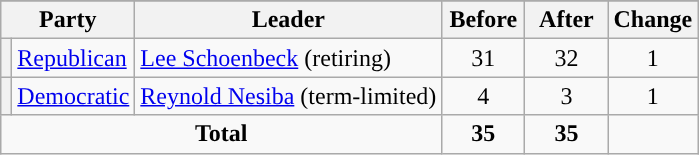<table class="wikitable" style="text-align:center;">
<tr>
</tr>
<tr>
<th colspan="2">Party</th>
<th>Leader</th>
<th style="width:3em">Before</th>
<th style="width:3em">After</th>
<th style="width:3em">Change</th>
</tr>
<tr>
<th style="background-color:"></th>
<td style="text-align:left;"><a href='#'>Republican</a></td>
<td style="text-align:left;"><a href='#'>Lee Schoenbeck</a> (retiring)</td>
<td>31</td>
<td>32</td>
<td> 1</td>
</tr>
<tr>
<th style="background-color:"></th>
<td style="text-align:left;"><a href='#'>Democratic</a></td>
<td style="text-align:left;"><a href='#'>Reynold Nesiba</a> (term-limited)</td>
<td>4</td>
<td>3</td>
<td> 1</td>
</tr>
<tr>
<td colspan="3"><strong>Total</strong></td>
<td><strong>35</strong></td>
<td><strong>35</strong></td>
<td></td>
</tr>
</table>
